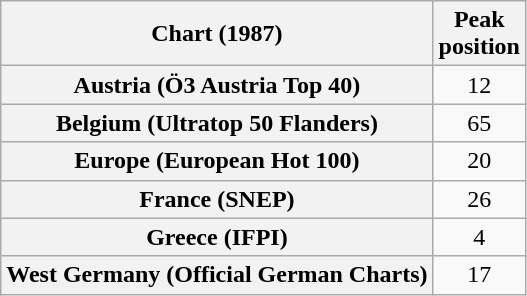<table class="wikitable sortable plainrowheaders">
<tr>
<th>Chart (1987)</th>
<th align="center">Peak<br>position</th>
</tr>
<tr>
<th scope="row">Austria (Ö3 Austria Top 40)</th>
<td align="center">12</td>
</tr>
<tr>
<th scope="row">Belgium (Ultratop 50 Flanders)</th>
<td align="center">65</td>
</tr>
<tr>
<th scope="row">Europe (European Hot 100)</th>
<td align="center">20</td>
</tr>
<tr>
<th scope="row">France (SNEP)</th>
<td align="center">26</td>
</tr>
<tr>
<th scope="row">Greece (IFPI)</th>
<td align="center">4</td>
</tr>
<tr>
<th scope="row">West Germany (Official German Charts)</th>
<td align="center">17</td>
</tr>
</table>
